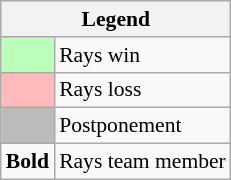<table class="wikitable" style="font-size:90%">
<tr>
<th colspan="2">Legend</th>
</tr>
<tr>
<td bgcolor="#bbffbb"> </td>
<td>Rays win</td>
</tr>
<tr>
<td bgcolor="#ffbbbb"> </td>
<td>Rays loss</td>
</tr>
<tr>
<td bgcolor="#bbbbbb"> </td>
<td>Postponement</td>
</tr>
<tr>
<td><strong>Bold</strong></td>
<td>Rays team member</td>
</tr>
</table>
